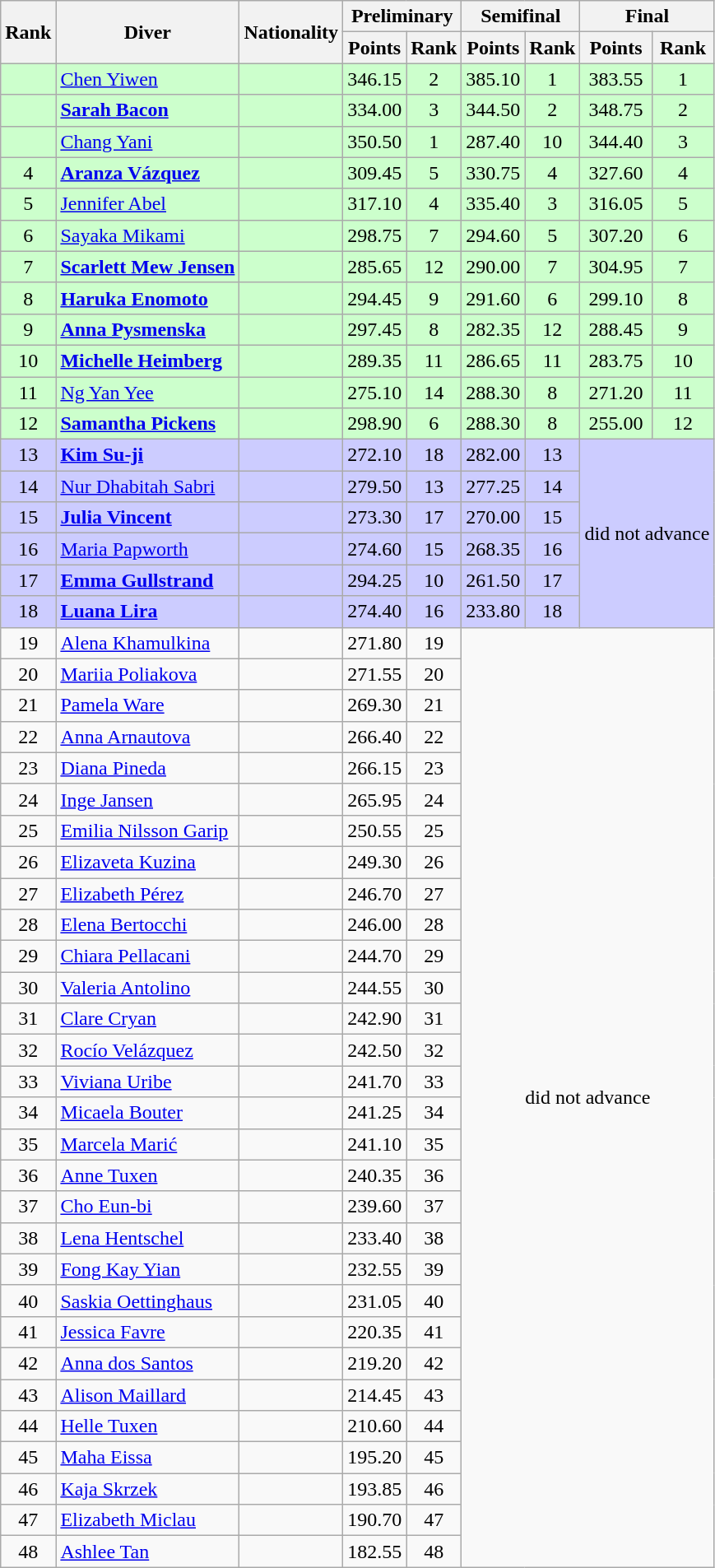<table class="wikitable sortable" style="text-align:center">
<tr>
<th rowspan=2>Rank</th>
<th rowspan=2>Diver</th>
<th rowspan=2>Nationality</th>
<th colspan=2>Preliminary</th>
<th colspan=2>Semifinal</th>
<th colspan=2>Final</th>
</tr>
<tr>
<th>Points</th>
<th>Rank</th>
<th>Points</th>
<th>Rank</th>
<th>Points</th>
<th>Rank</th>
</tr>
<tr bgcolor=ccffcc>
<td></td>
<td align=left><a href='#'>Chen Yiwen</a></td>
<td align=left></td>
<td>346.15</td>
<td>2</td>
<td>385.10</td>
<td>1</td>
<td>383.55</td>
<td>1</td>
</tr>
<tr bgcolor=ccffcc>
<td></td>
<td align=left><strong><a href='#'>Sarah Bacon</a></strong></td>
<td align=left></td>
<td>334.00</td>
<td>3</td>
<td>344.50</td>
<td>2</td>
<td>348.75</td>
<td>2</td>
</tr>
<tr bgcolor=ccffcc>
<td></td>
<td align=left><a href='#'>Chang Yani</a></td>
<td align=left></td>
<td>350.50</td>
<td>1</td>
<td>287.40</td>
<td>10</td>
<td>344.40</td>
<td>3</td>
</tr>
<tr bgcolor=ccffcc>
<td>4</td>
<td align=left><strong><a href='#'>Aranza Vázquez</a></strong></td>
<td align=left></td>
<td>309.45</td>
<td>5</td>
<td>330.75</td>
<td>4</td>
<td>327.60</td>
<td>4</td>
</tr>
<tr bgcolor=ccffcc>
<td>5</td>
<td align=left><a href='#'>Jennifer Abel</a></td>
<td align=left></td>
<td>317.10</td>
<td>4</td>
<td>335.40</td>
<td>3</td>
<td>316.05</td>
<td>5</td>
</tr>
<tr bgcolor=ccffcc>
<td>6</td>
<td align=left><a href='#'>Sayaka Mikami</a></td>
<td align=left></td>
<td>298.75</td>
<td>7</td>
<td>294.60</td>
<td>5</td>
<td>307.20</td>
<td>6</td>
</tr>
<tr bgcolor=ccffcc>
<td>7</td>
<td align=left><strong><a href='#'>Scarlett Mew Jensen</a></strong></td>
<td align=left></td>
<td>285.65</td>
<td>12</td>
<td>290.00</td>
<td>7</td>
<td>304.95</td>
<td>7</td>
</tr>
<tr bgcolor=ccffcc>
<td>8</td>
<td align=left><strong><a href='#'>Haruka Enomoto</a></strong></td>
<td align=left></td>
<td>294.45</td>
<td>9</td>
<td>291.60</td>
<td>6</td>
<td>299.10</td>
<td>8</td>
</tr>
<tr bgcolor=ccffcc>
<td>9</td>
<td align=left><strong><a href='#'>Anna Pysmenska</a></strong></td>
<td align=left></td>
<td>297.45</td>
<td>8</td>
<td>282.35</td>
<td>12</td>
<td>288.45</td>
<td>9</td>
</tr>
<tr bgcolor=ccffcc>
<td>10</td>
<td align=left><strong><a href='#'>Michelle Heimberg</a></strong></td>
<td align=left></td>
<td>289.35</td>
<td>11</td>
<td>286.65</td>
<td>11</td>
<td>283.75</td>
<td>10</td>
</tr>
<tr bgcolor=ccffcc>
<td>11</td>
<td align=left><a href='#'>Ng Yan Yee</a></td>
<td align=left></td>
<td>275.10</td>
<td>14</td>
<td>288.30</td>
<td>8</td>
<td>271.20</td>
<td>11</td>
</tr>
<tr bgcolor=ccffcc>
<td>12</td>
<td align=left><strong><a href='#'>Samantha Pickens</a></strong></td>
<td align=left></td>
<td>298.90</td>
<td>6</td>
<td>288.30</td>
<td>8</td>
<td>255.00</td>
<td>12</td>
</tr>
<tr bgcolor=ccccff>
<td>13</td>
<td align=left><strong><a href='#'>Kim Su-ji</a></strong></td>
<td align=left></td>
<td>272.10</td>
<td>18</td>
<td>282.00</td>
<td>13</td>
<td colspan=2 rowspan=6>did not advance</td>
</tr>
<tr bgcolor=ccccff>
<td>14</td>
<td align=left><a href='#'>Nur Dhabitah Sabri</a></td>
<td align=left></td>
<td>279.50</td>
<td>13</td>
<td>277.25</td>
<td>14</td>
</tr>
<tr bgcolor=ccccff>
<td>15</td>
<td align=left><strong><a href='#'>Julia Vincent</a></strong></td>
<td align=left></td>
<td>273.30</td>
<td>17</td>
<td>270.00</td>
<td>15</td>
</tr>
<tr bgcolor=ccccff>
<td>16</td>
<td align=left><a href='#'>Maria Papworth</a></td>
<td align=left></td>
<td>274.60</td>
<td>15</td>
<td>268.35</td>
<td>16</td>
</tr>
<tr bgcolor=ccccff>
<td>17</td>
<td align=left><strong><a href='#'>Emma Gullstrand</a></strong></td>
<td align=left></td>
<td>294.25</td>
<td>10</td>
<td>261.50</td>
<td>17</td>
</tr>
<tr bgcolor=ccccff>
<td>18</td>
<td align=left><strong><a href='#'>Luana Lira</a></strong></td>
<td align=left></td>
<td>274.40</td>
<td>16</td>
<td>233.80</td>
<td>18</td>
</tr>
<tr>
<td>19</td>
<td align=left><a href='#'>Alena Khamulkina</a></td>
<td align=left></td>
<td>271.80</td>
<td>19</td>
<td colspan=4 rowspan=30>did not advance</td>
</tr>
<tr>
<td>20</td>
<td align=left><a href='#'>Mariia Poliakova</a></td>
<td align=left></td>
<td>271.55</td>
<td>20</td>
</tr>
<tr>
<td>21</td>
<td align=left><a href='#'>Pamela Ware</a></td>
<td align=left></td>
<td>269.30</td>
<td>21</td>
</tr>
<tr>
<td>22</td>
<td align=left><a href='#'>Anna Arnautova</a></td>
<td align=left></td>
<td>266.40</td>
<td>22</td>
</tr>
<tr>
<td>23</td>
<td align=left><a href='#'>Diana Pineda</a></td>
<td align=left></td>
<td>266.15</td>
<td>23</td>
</tr>
<tr>
<td>24</td>
<td align=left><a href='#'>Inge Jansen</a></td>
<td align=left></td>
<td>265.95</td>
<td>24</td>
</tr>
<tr>
<td>25</td>
<td align=left><a href='#'>Emilia Nilsson Garip</a></td>
<td align=left></td>
<td>250.55</td>
<td>25</td>
</tr>
<tr>
<td>26</td>
<td align=left><a href='#'>Elizaveta Kuzina</a></td>
<td align=left></td>
<td>249.30</td>
<td>26</td>
</tr>
<tr>
<td>27</td>
<td align=left><a href='#'>Elizabeth Pérez</a></td>
<td align=left></td>
<td>246.70</td>
<td>27</td>
</tr>
<tr>
<td>28</td>
<td align=left><a href='#'>Elena Bertocchi</a></td>
<td align=left></td>
<td>246.00</td>
<td>28</td>
</tr>
<tr>
<td>29</td>
<td align=left><a href='#'>Chiara Pellacani</a></td>
<td align=left></td>
<td>244.70</td>
<td>29</td>
</tr>
<tr>
<td>30</td>
<td align=left><a href='#'>Valeria Antolino</a></td>
<td align=left></td>
<td>244.55</td>
<td>30</td>
</tr>
<tr>
<td>31</td>
<td align=left><a href='#'>Clare Cryan</a></td>
<td align=left></td>
<td>242.90</td>
<td>31</td>
</tr>
<tr>
<td>32</td>
<td align=left><a href='#'>Rocío Velázquez</a></td>
<td align=left></td>
<td>242.50</td>
<td>32</td>
</tr>
<tr>
<td>33</td>
<td align=left><a href='#'>Viviana Uribe</a></td>
<td align=left></td>
<td>241.70</td>
<td>33</td>
</tr>
<tr>
<td>34</td>
<td align=left><a href='#'>Micaela Bouter</a></td>
<td align=left></td>
<td>241.25</td>
<td>34</td>
</tr>
<tr>
<td>35</td>
<td align=left><a href='#'>Marcela Marić</a></td>
<td align=left></td>
<td>241.10</td>
<td>35</td>
</tr>
<tr>
<td>36</td>
<td align=left><a href='#'>Anne Tuxen</a></td>
<td align=left></td>
<td>240.35</td>
<td>36</td>
</tr>
<tr>
<td>37</td>
<td align=left><a href='#'>Cho Eun-bi</a></td>
<td align=left></td>
<td>239.60</td>
<td>37</td>
</tr>
<tr>
<td>38</td>
<td align=left><a href='#'>Lena Hentschel</a></td>
<td align=left></td>
<td>233.40</td>
<td>38</td>
</tr>
<tr>
<td>39</td>
<td align=left><a href='#'>Fong Kay Yian</a></td>
<td align=left></td>
<td>232.55</td>
<td>39</td>
</tr>
<tr>
<td>40</td>
<td align=left><a href='#'>Saskia Oettinghaus</a></td>
<td align=left></td>
<td>231.05</td>
<td>40</td>
</tr>
<tr>
<td>41</td>
<td align=left><a href='#'>Jessica Favre</a></td>
<td align=left></td>
<td>220.35</td>
<td>41</td>
</tr>
<tr>
<td>42</td>
<td align=left><a href='#'>Anna dos Santos</a></td>
<td align=left></td>
<td>219.20</td>
<td>42</td>
</tr>
<tr>
<td>43</td>
<td align=left><a href='#'>Alison Maillard</a></td>
<td align=left></td>
<td>214.45</td>
<td>43</td>
</tr>
<tr>
<td>44</td>
<td align=left><a href='#'>Helle Tuxen</a></td>
<td align=left></td>
<td>210.60</td>
<td>44</td>
</tr>
<tr>
<td>45</td>
<td align=left><a href='#'>Maha Eissa</a></td>
<td align=left></td>
<td>195.20</td>
<td>45</td>
</tr>
<tr>
<td>46</td>
<td align=left><a href='#'>Kaja Skrzek</a></td>
<td align=left></td>
<td>193.85</td>
<td>46</td>
</tr>
<tr>
<td>47</td>
<td align=left><a href='#'>Elizabeth Miclau</a></td>
<td align=left></td>
<td>190.70</td>
<td>47</td>
</tr>
<tr>
<td>48</td>
<td align=left><a href='#'>Ashlee Tan</a></td>
<td align=left></td>
<td>182.55</td>
<td>48</td>
</tr>
</table>
